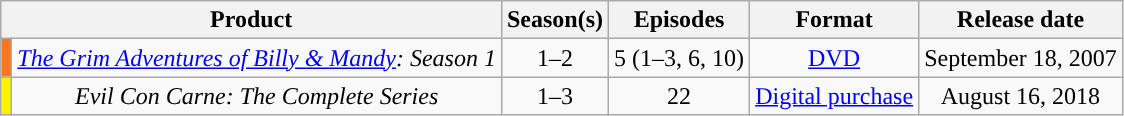<table class="wikitable" style="text-align: center">
<tr>
<th colspan=2>Product</th>
<th>Season(s)</th>
<th>Episodes</th>
<th>Format</th>
<th>Release date</th>
</tr>
<tr>
<td style="background:#FF7518"></td>
<td><em><a href='#'>The Grim Adventures of Billy & Mandy</a>: Season 1</em></td>
<td>1–2</td>
<td>5 (1–3, 6, 10)</td>
<td><a href='#'>DVD</a></td>
<td>September 18, 2007</td>
</tr>
<tr>
<td style="background:#fef200"></td>
<td><em>Evil Con Carne: The Complete Series</em></td>
<td>1–3</td>
<td>22</td>
<td><a href='#'>Digital purchase</a></td>
<td>August 16, 2018</td>
</tr>
</table>
